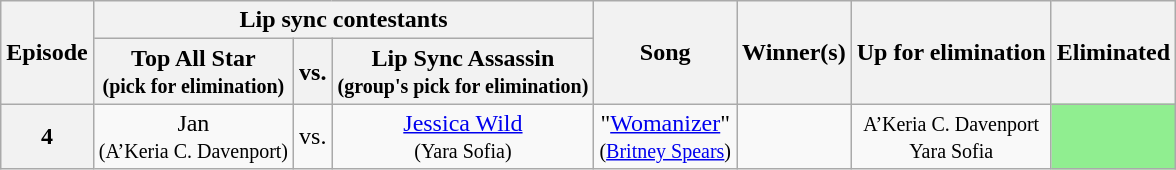<table class="wikitable" style="text-align:center;">
<tr>
<th scope="col" rowspan="2">Episode</th>
<th scope="col" colspan="3">Lip sync contestants</th>
<th scope="col" rowspan="2">Song</th>
<th scope="col" rowspan="2">Winner(s)</th>
<th scope="col" rowspan="2">Up for elimination</th>
<th scope="col" rowspan="2">Eliminated</th>
</tr>
<tr>
<th scope="col">Top All Star<br><small>(pick for elimination)</small></th>
<th scope="col">vs.</th>
<th scope="col">Lip Sync Assassin<br><small>(group's pick for elimination)</small></th>
</tr>
<tr>
<th scope="row">4</th>
<td nowrap>Jan <br><small>(A’Keria C. Davenport)</small></td>
<td>vs.</td>
<td nowrap><a href='#'>Jessica Wild</a><br><small>(Yara Sofia)</small></td>
<td>"<a href='#'>Womanizer</a>"<br> <small>(<a href='#'>Britney Spears</a>)</small></td>
<td></td>
<td nowrap><small>A’Keria C. Davenport <br> Yara Sofia</small></td>
<td style="background:lightgreen"></td>
</tr>
</table>
